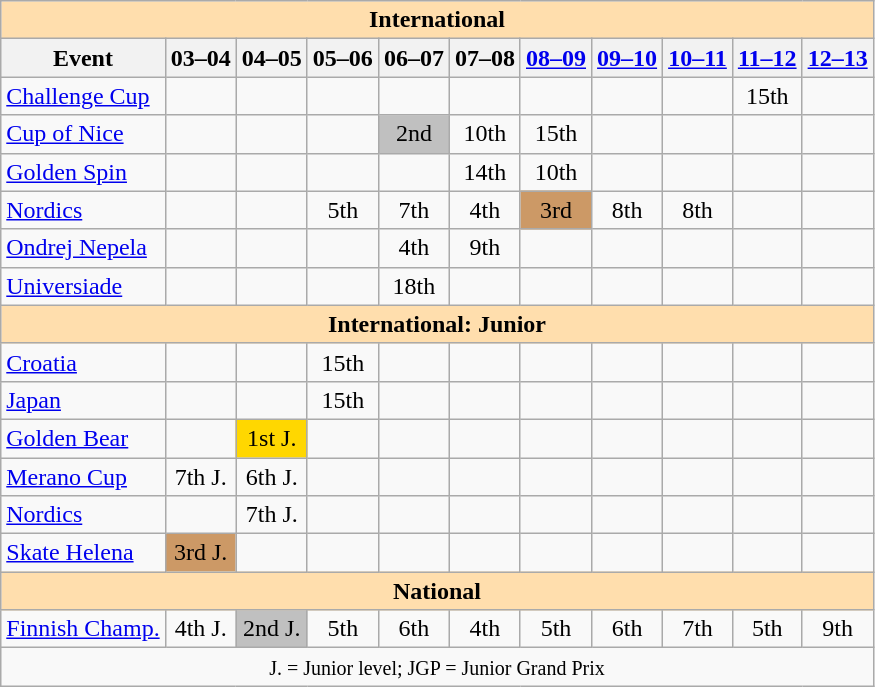<table class="wikitable" style="text-align:center">
<tr>
<th style="background-color: #ffdead; " colspan=11 align=center>International</th>
</tr>
<tr>
<th>Event</th>
<th>03–04</th>
<th>04–05</th>
<th>05–06</th>
<th>06–07</th>
<th>07–08</th>
<th><a href='#'>08–09</a></th>
<th><a href='#'>09–10</a></th>
<th><a href='#'>10–11</a></th>
<th><a href='#'>11–12</a></th>
<th><a href='#'>12–13</a></th>
</tr>
<tr>
<td align=left><a href='#'>Challenge Cup</a></td>
<td></td>
<td></td>
<td></td>
<td></td>
<td></td>
<td></td>
<td></td>
<td></td>
<td>15th</td>
<td></td>
</tr>
<tr>
<td align=left><a href='#'>Cup of Nice</a></td>
<td></td>
<td></td>
<td></td>
<td bgcolor=silver>2nd</td>
<td>10th</td>
<td>15th</td>
<td></td>
<td></td>
<td></td>
<td></td>
</tr>
<tr>
<td align=left><a href='#'>Golden Spin</a></td>
<td></td>
<td></td>
<td></td>
<td></td>
<td>14th</td>
<td>10th</td>
<td></td>
<td></td>
<td></td>
<td></td>
</tr>
<tr>
<td align=left><a href='#'>Nordics</a></td>
<td></td>
<td></td>
<td>5th</td>
<td>7th</td>
<td>4th</td>
<td bgcolor=cc9966>3rd</td>
<td>8th</td>
<td>8th</td>
<td></td>
<td></td>
</tr>
<tr>
<td align=left><a href='#'>Ondrej Nepela</a></td>
<td></td>
<td></td>
<td></td>
<td>4th</td>
<td>9th</td>
<td></td>
<td></td>
<td></td>
<td></td>
<td></td>
</tr>
<tr>
<td align=left><a href='#'>Universiade</a></td>
<td></td>
<td></td>
<td></td>
<td>18th</td>
<td></td>
<td></td>
<td></td>
<td></td>
<td></td>
<td></td>
</tr>
<tr>
<th style="background-color: #ffdead; " colspan=11 align=center>International: Junior</th>
</tr>
<tr>
<td align=left> <a href='#'>Croatia</a></td>
<td></td>
<td></td>
<td>15th</td>
<td></td>
<td></td>
<td></td>
<td></td>
<td></td>
<td></td>
<td></td>
</tr>
<tr>
<td align=left> <a href='#'>Japan</a></td>
<td></td>
<td></td>
<td>15th</td>
<td></td>
<td></td>
<td></td>
<td></td>
<td></td>
<td></td>
<td></td>
</tr>
<tr>
<td align=left><a href='#'>Golden Bear</a></td>
<td></td>
<td bgcolor=gold>1st J.</td>
<td></td>
<td></td>
<td></td>
<td></td>
<td></td>
<td></td>
<td></td>
<td></td>
</tr>
<tr>
<td align=left><a href='#'>Merano Cup</a></td>
<td>7th J.</td>
<td>6th J.</td>
<td></td>
<td></td>
<td></td>
<td></td>
<td></td>
<td></td>
<td></td>
<td></td>
</tr>
<tr>
<td align=left><a href='#'>Nordics</a></td>
<td></td>
<td>7th J.</td>
<td></td>
<td></td>
<td></td>
<td></td>
<td></td>
<td></td>
<td></td>
<td></td>
</tr>
<tr>
<td align=left><a href='#'>Skate Helena</a></td>
<td bgcolor=cc9966>3rd J.</td>
<td></td>
<td></td>
<td></td>
<td></td>
<td></td>
<td></td>
<td></td>
<td></td>
<td></td>
</tr>
<tr>
<th style="background-color: #ffdead; " colspan=11 align=center>National</th>
</tr>
<tr>
<td align=left><a href='#'>Finnish Champ.</a></td>
<td>4th J.</td>
<td bgcolor=silver>2nd J.</td>
<td>5th</td>
<td>6th</td>
<td>4th</td>
<td>5th</td>
<td>6th</td>
<td>7th</td>
<td>5th</td>
<td>9th</td>
</tr>
<tr>
<td colspan=11 align=center><small> J. = Junior level; JGP = Junior Grand Prix </small></td>
</tr>
</table>
